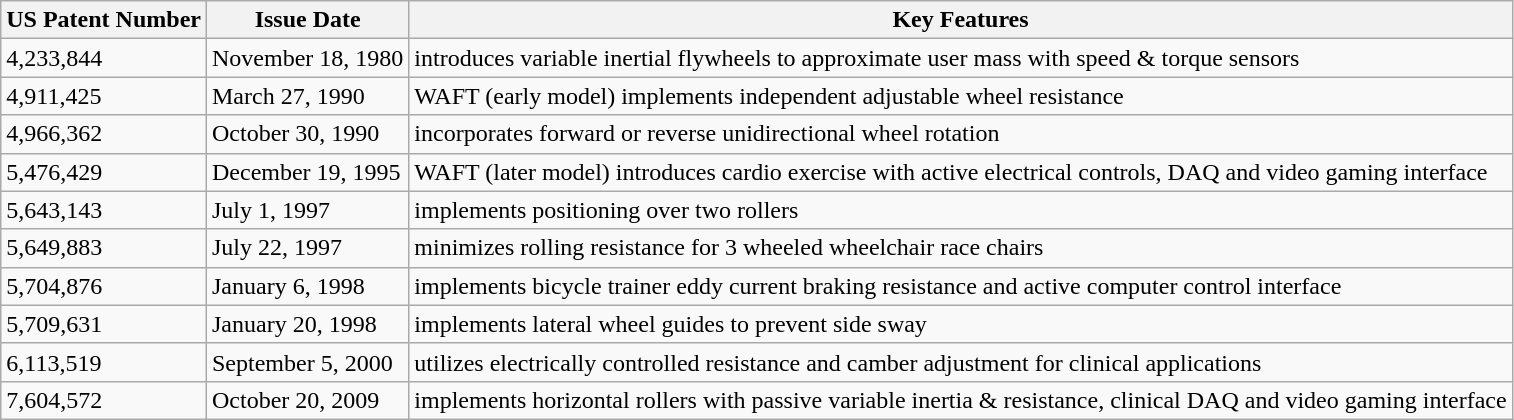<table class="wikitable">
<tr>
<th>US Patent Number</th>
<th>Issue Date</th>
<th>Key Features</th>
</tr>
<tr>
<td>4,233,844</td>
<td>November 18, 1980</td>
<td>introduces variable inertial flywheels to approximate user mass with speed & torque sensors</td>
</tr>
<tr>
<td>4,911,425</td>
<td>March 27, 1990</td>
<td>WAFT (early model) implements independent adjustable wheel resistance</td>
</tr>
<tr>
<td>4,966,362</td>
<td>October 30, 1990</td>
<td>incorporates forward or reverse unidirectional wheel rotation</td>
</tr>
<tr>
<td>5,476,429</td>
<td>December 19, 1995</td>
<td>WAFT (later model) introduces cardio exercise with active electrical controls, DAQ and video gaming interface</td>
</tr>
<tr>
<td>5,643,143</td>
<td>July 1, 1997</td>
<td>implements positioning over two rollers</td>
</tr>
<tr>
<td>5,649,883</td>
<td>July 22, 1997</td>
<td>minimizes rolling resistance for 3 wheeled wheelchair race chairs</td>
</tr>
<tr>
<td>5,704,876</td>
<td>January 6, 1998</td>
<td>implements bicycle trainer eddy current braking resistance and active computer control interface</td>
</tr>
<tr>
<td>5,709,631</td>
<td>January 20, 1998</td>
<td>implements lateral wheel guides to prevent side sway</td>
</tr>
<tr>
<td>6,113,519</td>
<td>September 5, 2000</td>
<td>utilizes electrically controlled resistance and camber adjustment for clinical applications</td>
</tr>
<tr>
<td>7,604,572</td>
<td>October 20, 2009</td>
<td>implements horizontal rollers with passive variable inertia & resistance, clinical DAQ and video gaming interface</td>
</tr>
</table>
